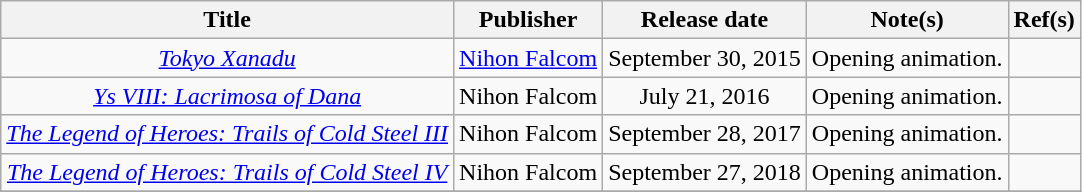<table class="wikitable sortable" style="text-align:center; margin=auto; ">
<tr>
<th scope="col">Title</th>
<th scope="col">Publisher</th>
<th scope="col">Release date</th>
<th scope="col" class="unsortable">Note(s)</th>
<th scope="col" class="unsortable">Ref(s)</th>
</tr>
<tr>
<td><em><a href='#'>Tokyo Xanadu</a></em></td>
<td><a href='#'>Nihon Falcom</a></td>
<td>September 30, 2015</td>
<td align=left>Opening animation.</td>
<td></td>
</tr>
<tr>
<td><em><a href='#'>Ys VIII: Lacrimosa of Dana</a></em></td>
<td>Nihon Falcom</td>
<td>July 21, 2016</td>
<td align=left>Opening animation.</td>
<td></td>
</tr>
<tr>
<td><em><a href='#'>The Legend of Heroes: Trails of Cold Steel III</a></em></td>
<td>Nihon Falcom</td>
<td>September 28, 2017</td>
<td align=left>Opening animation.</td>
<td></td>
</tr>
<tr>
<td><em><a href='#'>The Legend of Heroes: Trails of Cold Steel IV</a></em></td>
<td>Nihon Falcom</td>
<td>September 27, 2018</td>
<td align=left>Opening animation.</td>
<td></td>
</tr>
<tr>
</tr>
</table>
